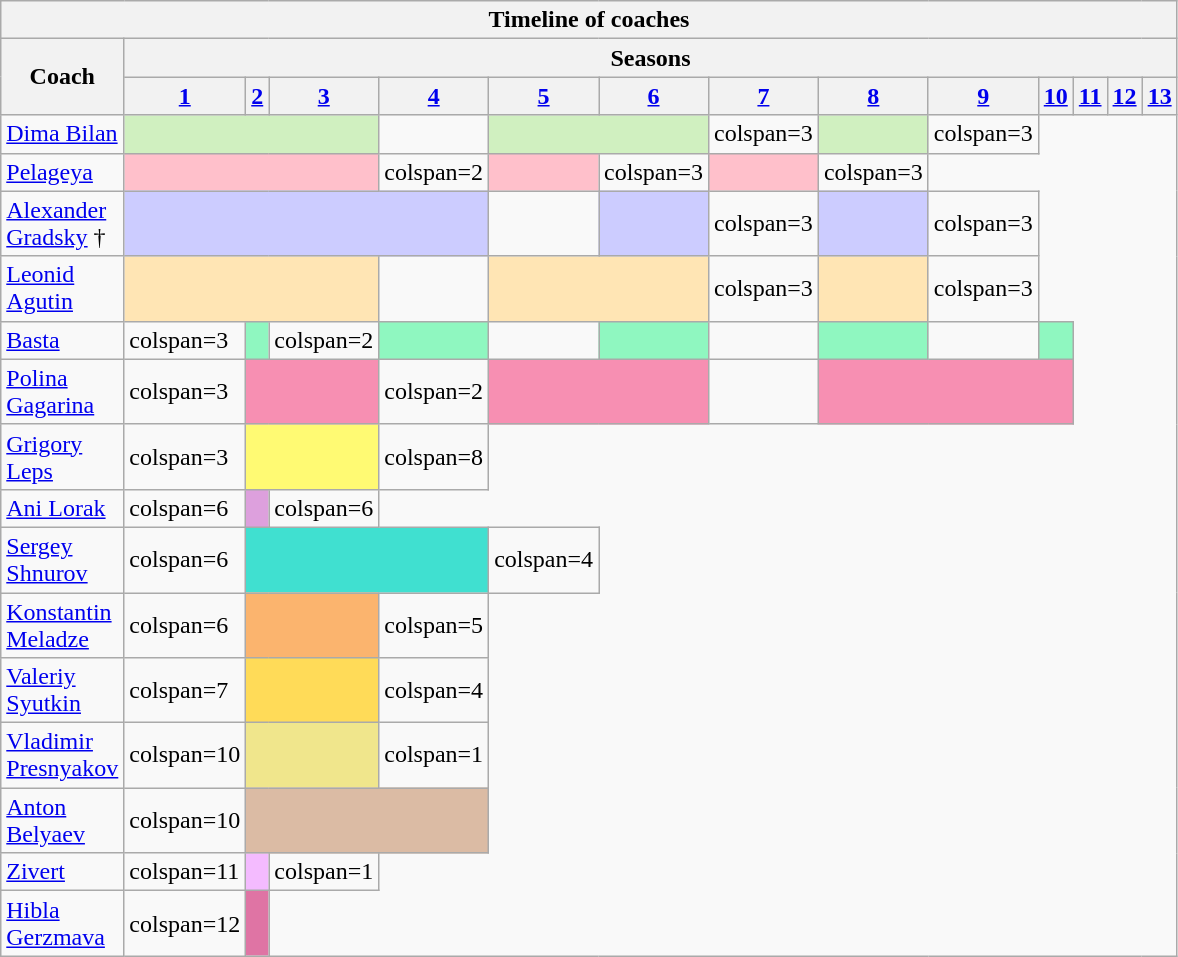<table class="wikitable plainrowheaders collapsible mw-collapsible" style="max-width:600px">
<tr>
<th colspan=14>Timeline of coaches</th>
</tr>
<tr>
<th rowspan="2">Coach</th>
<th colspan="13">Seasons</th>
</tr>
<tr>
<th style="width:5%"><a href='#'>1</a></th>
<th style="width:5%"><a href='#'>2</a></th>
<th style="width:5%"><a href='#'>3</a></th>
<th style="width:5%"><a href='#'>4</a></th>
<th style="width:5%"><a href='#'>5</a></th>
<th style="width:5%"><a href='#'>6</a></th>
<th style="width:5%"><a href='#'>7</a></th>
<th style="width:5%"><a href='#'>8</a></th>
<th style="width:5%"><a href='#'>9</a></th>
<th style="width:5%"><a href='#'>10</a></th>
<th style="width:5%"><a href='#'>11</a></th>
<th style="width:5%"><a href='#'>12</a></th>
<th style="width:5%"><a href='#'>13</a></th>
</tr>
<tr>
<td><a href='#'>Dima Bilan</a></td>
<td colspan=3 bgcolor="#d0f0c0"></td>
<td></td>
<td colspan=2 bgcolor="#d0f0c0"></td>
<td>colspan=3 </td>
<td bgcolor="#d0f0c0"></td>
<td>colspan=3 </td>
</tr>
<tr>
<td><a href='#'>Pelageya</a></td>
<td colspan=3 bgcolor="pink"></td>
<td>colspan=2 </td>
<td bgcolor="pink"></td>
<td>colspan=3 </td>
<td bgcolor="pink"></td>
<td>colspan=3 </td>
</tr>
<tr>
<td><a href='#'>Alexander Gradsky</a> †</td>
<td colspan=4 bgcolor="#ccf"></td>
<td></td>
<td bgcolor="#ccf"></td>
<td>colspan=3 </td>
<td bgcolor="#ccf"></td>
<td>colspan=3 </td>
</tr>
<tr>
<td><a href='#'>Leonid Agutin</a></td>
<td colspan=3 bgcolor="#ffe5b4"></td>
<td></td>
<td colspan=2 bgcolor="#ffe5b4"></td>
<td>colspan=3 </td>
<td bgcolor="#ffe5b4"></td>
<td>colspan=3 </td>
</tr>
<tr>
<td><a href='#'>Basta</a></td>
<td>colspan=3 </td>
<td bgcolor="#8ff7c0"></td>
<td>colspan=2 </td>
<td bgcolor="#8ff7c0"></td>
<td></td>
<td bgcolor="#8ff7c0"></td>
<td></td>
<td bgcolor="#8ff7c0"></td>
<td></td>
<td bgcolor="#8ff7c0"></td>
</tr>
<tr>
<td><a href='#'>Polina Gagarina</a></td>
<td>colspan=3 </td>
<td colspan=2 bgcolor="#f78fb2"></td>
<td>colspan=2 </td>
<td colspan=2 bgcolor="#f78fb2"></td>
<td></td>
<td colspan=3 bgcolor="#f78fb2"></td>
</tr>
<tr>
<td><a href='#'>Grigory Leps</a></td>
<td>colspan=3 </td>
<td colspan=2 bgcolor="#fffa73"></td>
<td>colspan=8 </td>
</tr>
<tr>
<td><a href='#'>Ani Lorak</a></td>
<td>colspan=6 </td>
<td bgcolor="#dda0dd"></td>
<td>colspan=6 </td>
</tr>
<tr>
<td><a href='#'>Sergey Shnurov</a></td>
<td>colspan=6 </td>
<td colspan=3 bgcolor="turquoise"></td>
<td>colspan=4 </td>
</tr>
<tr>
<td><a href='#'>Konstantin Meladze</a></td>
<td>colspan=6 </td>
<td colspan=2 bgcolor="fbb46e"></td>
<td>colspan=5 </td>
</tr>
<tr>
<td><a href='#'>Valeriy Syutkin</a></td>
<td>colspan=7 </td>
<td colspan=2 bgcolor="#ffdb58"></td>
<td>colspan=4 </td>
</tr>
<tr>
<td><a href='#'>Vladimir Presnyakov</a></td>
<td>colspan=10 </td>
<td colspan=2 bgcolor="khaki "></td>
<td>colspan=1 </td>
</tr>
<tr>
<td><a href='#'>Anton Belyaev</a></td>
<td>colspan=10 </td>
<td colspan=3 bgcolor="#dbbba4 "></td>
</tr>
<tr>
<td><a href='#'>Zivert</a></td>
<td>colspan=11 </td>
<td bgcolor="#f4bbff"></td>
<td>colspan=1 </td>
</tr>
<tr>
<td><a href='#'>Hibla Gerzmava</a></td>
<td>colspan=12 </td>
<td style="background:#df74a4"></td>
</tr>
</table>
